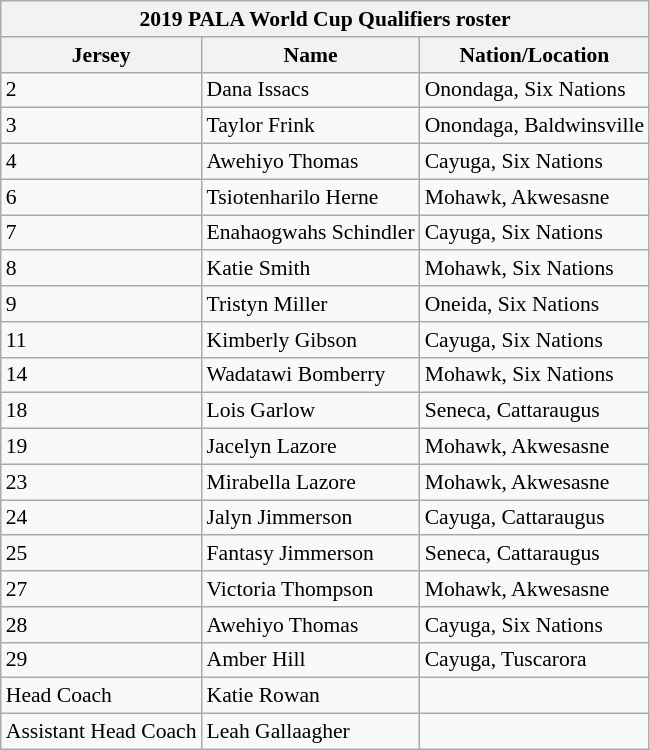<table class="wikitable collapsible collapsed" style="font-size: 90%">
<tr>
<th colspan="5">2019 PALA World Cup Qualifiers roster</th>
</tr>
<tr>
<th>Jersey</th>
<th>Name</th>
<th>Nation/Location</th>
</tr>
<tr>
<td>2</td>
<td>Dana Issacs</td>
<td>Onondaga, Six Nations</td>
</tr>
<tr>
<td>3</td>
<td>Taylor Frink</td>
<td>Onondaga, Baldwinsville</td>
</tr>
<tr>
<td>4</td>
<td>Awehiyo Thomas</td>
<td>Cayuga, Six Nations</td>
</tr>
<tr>
<td>6</td>
<td>Tsiotenharilo Herne</td>
<td>Mohawk, Akwesasne</td>
</tr>
<tr>
<td>7</td>
<td>Enahaogwahs Schindler</td>
<td>Cayuga, Six Nations</td>
</tr>
<tr>
<td>8</td>
<td>Katie Smith</td>
<td>Mohawk, Six Nations</td>
</tr>
<tr>
<td>9</td>
<td>Tristyn Miller</td>
<td>Oneida, Six Nations</td>
</tr>
<tr>
<td>11</td>
<td>Kimberly Gibson</td>
<td>Cayuga, Six Nations</td>
</tr>
<tr>
<td>14</td>
<td>Wadatawi Bomberry</td>
<td>Mohawk, Six Nations</td>
</tr>
<tr>
<td>18</td>
<td>Lois Garlow</td>
<td>Seneca, Cattaraugus</td>
</tr>
<tr>
<td>19</td>
<td>Jacelyn Lazore</td>
<td>Mohawk, Akwesasne</td>
</tr>
<tr>
<td>23</td>
<td>Mirabella Lazore</td>
<td>Mohawk, Akwesasne</td>
</tr>
<tr>
<td>24</td>
<td>Jalyn Jimmerson</td>
<td>Cayuga, Cattaraugus</td>
</tr>
<tr>
<td>25</td>
<td>Fantasy Jimmerson</td>
<td>Seneca, Cattaraugus</td>
</tr>
<tr>
<td>27</td>
<td>Victoria Thompson</td>
<td>Mohawk, Akwesasne</td>
</tr>
<tr>
<td>28</td>
<td>Awehiyo Thomas</td>
<td>Cayuga, Six Nations</td>
</tr>
<tr>
<td>29</td>
<td>Amber Hill</td>
<td>Cayuga, Tuscarora</td>
</tr>
<tr>
<td>Head Coach</td>
<td>Katie Rowan</td>
<td></td>
</tr>
<tr>
<td>Assistant Head Coach</td>
<td>Leah Gallaagher</td>
<td></td>
</tr>
</table>
